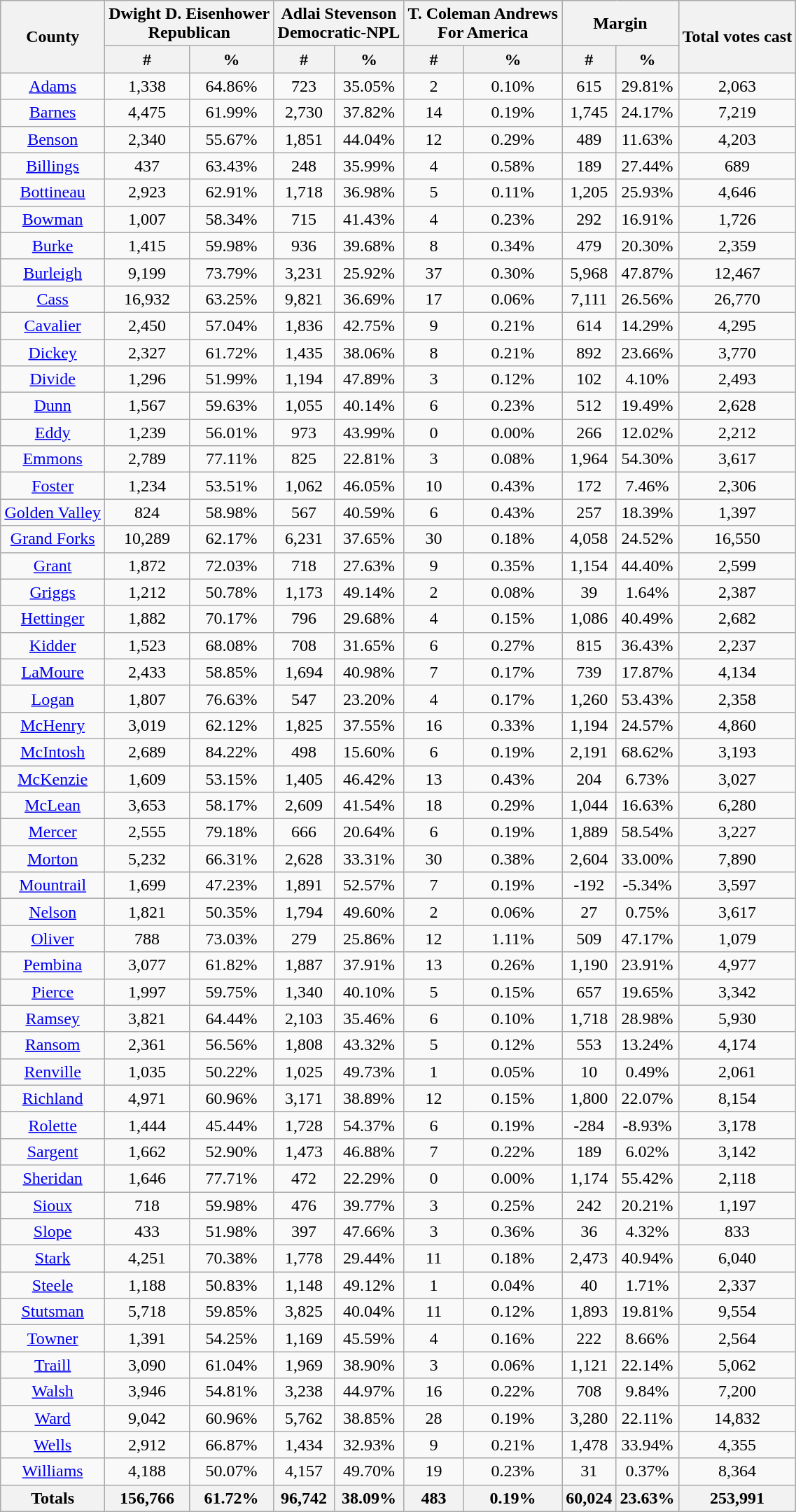<table class="wikitable sortable" width="60%">
<tr>
<th rowspan="2">County</th>
<th colspan="2">Dwight D. Eisenhower<br>Republican</th>
<th colspan="2">Adlai Stevenson<br>Democratic-NPL</th>
<th colspan="2">T. Coleman Andrews<br>For America</th>
<th colspan="2">Margin</th>
<th rowspan="2">Total votes cast</th>
</tr>
<tr style="text-align:center;">
<th data-sort-type="number">#</th>
<th data-sort-type="number">%</th>
<th data-sort-type="number">#</th>
<th data-sort-type="number">%</th>
<th data-sort-type="number">#</th>
<th data-sort-type="number">%</th>
<th data-sort-type="number">#</th>
<th data-sort-type="number">%</th>
</tr>
<tr style="text-align:center;">
<td><a href='#'>Adams</a></td>
<td>1,338</td>
<td>64.86%</td>
<td>723</td>
<td>35.05%</td>
<td>2</td>
<td>0.10%</td>
<td>615</td>
<td>29.81%</td>
<td>2,063</td>
</tr>
<tr style="text-align:center;">
<td><a href='#'>Barnes</a></td>
<td>4,475</td>
<td>61.99%</td>
<td>2,730</td>
<td>37.82%</td>
<td>14</td>
<td>0.19%</td>
<td>1,745</td>
<td>24.17%</td>
<td>7,219</td>
</tr>
<tr style="text-align:center;">
<td><a href='#'>Benson</a></td>
<td>2,340</td>
<td>55.67%</td>
<td>1,851</td>
<td>44.04%</td>
<td>12</td>
<td>0.29%</td>
<td>489</td>
<td>11.63%</td>
<td>4,203</td>
</tr>
<tr style="text-align:center;">
<td><a href='#'>Billings</a></td>
<td>437</td>
<td>63.43%</td>
<td>248</td>
<td>35.99%</td>
<td>4</td>
<td>0.58%</td>
<td>189</td>
<td>27.44%</td>
<td>689</td>
</tr>
<tr style="text-align:center;">
<td><a href='#'>Bottineau</a></td>
<td>2,923</td>
<td>62.91%</td>
<td>1,718</td>
<td>36.98%</td>
<td>5</td>
<td>0.11%</td>
<td>1,205</td>
<td>25.93%</td>
<td>4,646</td>
</tr>
<tr style="text-align:center;">
<td><a href='#'>Bowman</a></td>
<td>1,007</td>
<td>58.34%</td>
<td>715</td>
<td>41.43%</td>
<td>4</td>
<td>0.23%</td>
<td>292</td>
<td>16.91%</td>
<td>1,726</td>
</tr>
<tr style="text-align:center;">
<td><a href='#'>Burke</a></td>
<td>1,415</td>
<td>59.98%</td>
<td>936</td>
<td>39.68%</td>
<td>8</td>
<td>0.34%</td>
<td>479</td>
<td>20.30%</td>
<td>2,359</td>
</tr>
<tr style="text-align:center;">
<td><a href='#'>Burleigh</a></td>
<td>9,199</td>
<td>73.79%</td>
<td>3,231</td>
<td>25.92%</td>
<td>37</td>
<td>0.30%</td>
<td>5,968</td>
<td>47.87%</td>
<td>12,467</td>
</tr>
<tr style="text-align:center;">
<td><a href='#'>Cass</a></td>
<td>16,932</td>
<td>63.25%</td>
<td>9,821</td>
<td>36.69%</td>
<td>17</td>
<td>0.06%</td>
<td>7,111</td>
<td>26.56%</td>
<td>26,770</td>
</tr>
<tr style="text-align:center;">
<td><a href='#'>Cavalier</a></td>
<td>2,450</td>
<td>57.04%</td>
<td>1,836</td>
<td>42.75%</td>
<td>9</td>
<td>0.21%</td>
<td>614</td>
<td>14.29%</td>
<td>4,295</td>
</tr>
<tr style="text-align:center;">
<td><a href='#'>Dickey</a></td>
<td>2,327</td>
<td>61.72%</td>
<td>1,435</td>
<td>38.06%</td>
<td>8</td>
<td>0.21%</td>
<td>892</td>
<td>23.66%</td>
<td>3,770</td>
</tr>
<tr style="text-align:center;">
<td><a href='#'>Divide</a></td>
<td>1,296</td>
<td>51.99%</td>
<td>1,194</td>
<td>47.89%</td>
<td>3</td>
<td>0.12%</td>
<td>102</td>
<td>4.10%</td>
<td>2,493</td>
</tr>
<tr style="text-align:center;">
<td><a href='#'>Dunn</a></td>
<td>1,567</td>
<td>59.63%</td>
<td>1,055</td>
<td>40.14%</td>
<td>6</td>
<td>0.23%</td>
<td>512</td>
<td>19.49%</td>
<td>2,628</td>
</tr>
<tr style="text-align:center;">
<td><a href='#'>Eddy</a></td>
<td>1,239</td>
<td>56.01%</td>
<td>973</td>
<td>43.99%</td>
<td>0</td>
<td>0.00%</td>
<td>266</td>
<td>12.02%</td>
<td>2,212</td>
</tr>
<tr style="text-align:center;">
<td><a href='#'>Emmons</a></td>
<td>2,789</td>
<td>77.11%</td>
<td>825</td>
<td>22.81%</td>
<td>3</td>
<td>0.08%</td>
<td>1,964</td>
<td>54.30%</td>
<td>3,617</td>
</tr>
<tr style="text-align:center;">
<td><a href='#'>Foster</a></td>
<td>1,234</td>
<td>53.51%</td>
<td>1,062</td>
<td>46.05%</td>
<td>10</td>
<td>0.43%</td>
<td>172</td>
<td>7.46%</td>
<td>2,306</td>
</tr>
<tr style="text-align:center;">
<td><a href='#'>Golden Valley</a></td>
<td>824</td>
<td>58.98%</td>
<td>567</td>
<td>40.59%</td>
<td>6</td>
<td>0.43%</td>
<td>257</td>
<td>18.39%</td>
<td>1,397</td>
</tr>
<tr style="text-align:center;">
<td><a href='#'>Grand Forks</a></td>
<td>10,289</td>
<td>62.17%</td>
<td>6,231</td>
<td>37.65%</td>
<td>30</td>
<td>0.18%</td>
<td>4,058</td>
<td>24.52%</td>
<td>16,550</td>
</tr>
<tr style="text-align:center;">
<td><a href='#'>Grant</a></td>
<td>1,872</td>
<td>72.03%</td>
<td>718</td>
<td>27.63%</td>
<td>9</td>
<td>0.35%</td>
<td>1,154</td>
<td>44.40%</td>
<td>2,599</td>
</tr>
<tr style="text-align:center;">
<td><a href='#'>Griggs</a></td>
<td>1,212</td>
<td>50.78%</td>
<td>1,173</td>
<td>49.14%</td>
<td>2</td>
<td>0.08%</td>
<td>39</td>
<td>1.64%</td>
<td>2,387</td>
</tr>
<tr style="text-align:center;">
<td><a href='#'>Hettinger</a></td>
<td>1,882</td>
<td>70.17%</td>
<td>796</td>
<td>29.68%</td>
<td>4</td>
<td>0.15%</td>
<td>1,086</td>
<td>40.49%</td>
<td>2,682</td>
</tr>
<tr style="text-align:center;">
<td><a href='#'>Kidder</a></td>
<td>1,523</td>
<td>68.08%</td>
<td>708</td>
<td>31.65%</td>
<td>6</td>
<td>0.27%</td>
<td>815</td>
<td>36.43%</td>
<td>2,237</td>
</tr>
<tr style="text-align:center;">
<td><a href='#'>LaMoure</a></td>
<td>2,433</td>
<td>58.85%</td>
<td>1,694</td>
<td>40.98%</td>
<td>7</td>
<td>0.17%</td>
<td>739</td>
<td>17.87%</td>
<td>4,134</td>
</tr>
<tr style="text-align:center;">
<td><a href='#'>Logan</a></td>
<td>1,807</td>
<td>76.63%</td>
<td>547</td>
<td>23.20%</td>
<td>4</td>
<td>0.17%</td>
<td>1,260</td>
<td>53.43%</td>
<td>2,358</td>
</tr>
<tr style="text-align:center;">
<td><a href='#'>McHenry</a></td>
<td>3,019</td>
<td>62.12%</td>
<td>1,825</td>
<td>37.55%</td>
<td>16</td>
<td>0.33%</td>
<td>1,194</td>
<td>24.57%</td>
<td>4,860</td>
</tr>
<tr style="text-align:center;">
<td><a href='#'>McIntosh</a></td>
<td>2,689</td>
<td>84.22%</td>
<td>498</td>
<td>15.60%</td>
<td>6</td>
<td>0.19%</td>
<td>2,191</td>
<td>68.62%</td>
<td>3,193</td>
</tr>
<tr style="text-align:center;">
<td><a href='#'>McKenzie</a></td>
<td>1,609</td>
<td>53.15%</td>
<td>1,405</td>
<td>46.42%</td>
<td>13</td>
<td>0.43%</td>
<td>204</td>
<td>6.73%</td>
<td>3,027</td>
</tr>
<tr style="text-align:center;">
<td><a href='#'>McLean</a></td>
<td>3,653</td>
<td>58.17%</td>
<td>2,609</td>
<td>41.54%</td>
<td>18</td>
<td>0.29%</td>
<td>1,044</td>
<td>16.63%</td>
<td>6,280</td>
</tr>
<tr style="text-align:center;">
<td><a href='#'>Mercer</a></td>
<td>2,555</td>
<td>79.18%</td>
<td>666</td>
<td>20.64%</td>
<td>6</td>
<td>0.19%</td>
<td>1,889</td>
<td>58.54%</td>
<td>3,227</td>
</tr>
<tr style="text-align:center;">
<td><a href='#'>Morton</a></td>
<td>5,232</td>
<td>66.31%</td>
<td>2,628</td>
<td>33.31%</td>
<td>30</td>
<td>0.38%</td>
<td>2,604</td>
<td>33.00%</td>
<td>7,890</td>
</tr>
<tr style="text-align:center;">
<td><a href='#'>Mountrail</a></td>
<td>1,699</td>
<td>47.23%</td>
<td>1,891</td>
<td>52.57%</td>
<td>7</td>
<td>0.19%</td>
<td>-192</td>
<td>-5.34%</td>
<td>3,597</td>
</tr>
<tr style="text-align:center;">
<td><a href='#'>Nelson</a></td>
<td>1,821</td>
<td>50.35%</td>
<td>1,794</td>
<td>49.60%</td>
<td>2</td>
<td>0.06%</td>
<td>27</td>
<td>0.75%</td>
<td>3,617</td>
</tr>
<tr style="text-align:center;">
<td><a href='#'>Oliver</a></td>
<td>788</td>
<td>73.03%</td>
<td>279</td>
<td>25.86%</td>
<td>12</td>
<td>1.11%</td>
<td>509</td>
<td>47.17%</td>
<td>1,079</td>
</tr>
<tr style="text-align:center;">
<td><a href='#'>Pembina</a></td>
<td>3,077</td>
<td>61.82%</td>
<td>1,887</td>
<td>37.91%</td>
<td>13</td>
<td>0.26%</td>
<td>1,190</td>
<td>23.91%</td>
<td>4,977</td>
</tr>
<tr style="text-align:center;">
<td><a href='#'>Pierce</a></td>
<td>1,997</td>
<td>59.75%</td>
<td>1,340</td>
<td>40.10%</td>
<td>5</td>
<td>0.15%</td>
<td>657</td>
<td>19.65%</td>
<td>3,342</td>
</tr>
<tr style="text-align:center;">
<td><a href='#'>Ramsey</a></td>
<td>3,821</td>
<td>64.44%</td>
<td>2,103</td>
<td>35.46%</td>
<td>6</td>
<td>0.10%</td>
<td>1,718</td>
<td>28.98%</td>
<td>5,930</td>
</tr>
<tr style="text-align:center;">
<td><a href='#'>Ransom</a></td>
<td>2,361</td>
<td>56.56%</td>
<td>1,808</td>
<td>43.32%</td>
<td>5</td>
<td>0.12%</td>
<td>553</td>
<td>13.24%</td>
<td>4,174</td>
</tr>
<tr style="text-align:center;">
<td><a href='#'>Renville</a></td>
<td>1,035</td>
<td>50.22%</td>
<td>1,025</td>
<td>49.73%</td>
<td>1</td>
<td>0.05%</td>
<td>10</td>
<td>0.49%</td>
<td>2,061</td>
</tr>
<tr style="text-align:center;">
<td><a href='#'>Richland</a></td>
<td>4,971</td>
<td>60.96%</td>
<td>3,171</td>
<td>38.89%</td>
<td>12</td>
<td>0.15%</td>
<td>1,800</td>
<td>22.07%</td>
<td>8,154</td>
</tr>
<tr style="text-align:center;">
<td><a href='#'>Rolette</a></td>
<td>1,444</td>
<td>45.44%</td>
<td>1,728</td>
<td>54.37%</td>
<td>6</td>
<td>0.19%</td>
<td>-284</td>
<td>-8.93%</td>
<td>3,178</td>
</tr>
<tr style="text-align:center;">
<td><a href='#'>Sargent</a></td>
<td>1,662</td>
<td>52.90%</td>
<td>1,473</td>
<td>46.88%</td>
<td>7</td>
<td>0.22%</td>
<td>189</td>
<td>6.02%</td>
<td>3,142</td>
</tr>
<tr style="text-align:center;">
<td><a href='#'>Sheridan</a></td>
<td>1,646</td>
<td>77.71%</td>
<td>472</td>
<td>22.29%</td>
<td>0</td>
<td>0.00%</td>
<td>1,174</td>
<td>55.42%</td>
<td>2,118</td>
</tr>
<tr style="text-align:center;">
<td><a href='#'>Sioux</a></td>
<td>718</td>
<td>59.98%</td>
<td>476</td>
<td>39.77%</td>
<td>3</td>
<td>0.25%</td>
<td>242</td>
<td>20.21%</td>
<td>1,197</td>
</tr>
<tr style="text-align:center;">
<td><a href='#'>Slope</a></td>
<td>433</td>
<td>51.98%</td>
<td>397</td>
<td>47.66%</td>
<td>3</td>
<td>0.36%</td>
<td>36</td>
<td>4.32%</td>
<td>833</td>
</tr>
<tr style="text-align:center;">
<td><a href='#'>Stark</a></td>
<td>4,251</td>
<td>70.38%</td>
<td>1,778</td>
<td>29.44%</td>
<td>11</td>
<td>0.18%</td>
<td>2,473</td>
<td>40.94%</td>
<td>6,040</td>
</tr>
<tr style="text-align:center;">
<td><a href='#'>Steele</a></td>
<td>1,188</td>
<td>50.83%</td>
<td>1,148</td>
<td>49.12%</td>
<td>1</td>
<td>0.04%</td>
<td>40</td>
<td>1.71%</td>
<td>2,337</td>
</tr>
<tr style="text-align:center;">
<td><a href='#'>Stutsman</a></td>
<td>5,718</td>
<td>59.85%</td>
<td>3,825</td>
<td>40.04%</td>
<td>11</td>
<td>0.12%</td>
<td>1,893</td>
<td>19.81%</td>
<td>9,554</td>
</tr>
<tr style="text-align:center;">
<td><a href='#'>Towner</a></td>
<td>1,391</td>
<td>54.25%</td>
<td>1,169</td>
<td>45.59%</td>
<td>4</td>
<td>0.16%</td>
<td>222</td>
<td>8.66%</td>
<td>2,564</td>
</tr>
<tr style="text-align:center;">
<td><a href='#'>Traill</a></td>
<td>3,090</td>
<td>61.04%</td>
<td>1,969</td>
<td>38.90%</td>
<td>3</td>
<td>0.06%</td>
<td>1,121</td>
<td>22.14%</td>
<td>5,062</td>
</tr>
<tr style="text-align:center;">
<td><a href='#'>Walsh</a></td>
<td>3,946</td>
<td>54.81%</td>
<td>3,238</td>
<td>44.97%</td>
<td>16</td>
<td>0.22%</td>
<td>708</td>
<td>9.84%</td>
<td>7,200</td>
</tr>
<tr style="text-align:center;">
<td><a href='#'>Ward</a></td>
<td>9,042</td>
<td>60.96%</td>
<td>5,762</td>
<td>38.85%</td>
<td>28</td>
<td>0.19%</td>
<td>3,280</td>
<td>22.11%</td>
<td>14,832</td>
</tr>
<tr style="text-align:center;">
<td><a href='#'>Wells</a></td>
<td>2,912</td>
<td>66.87%</td>
<td>1,434</td>
<td>32.93%</td>
<td>9</td>
<td>0.21%</td>
<td>1,478</td>
<td>33.94%</td>
<td>4,355</td>
</tr>
<tr style="text-align:center;">
<td><a href='#'>Williams</a></td>
<td>4,188</td>
<td>50.07%</td>
<td>4,157</td>
<td>49.70%</td>
<td>19</td>
<td>0.23%</td>
<td>31</td>
<td>0.37%</td>
<td>8,364</td>
</tr>
<tr>
<th>Totals</th>
<th>156,766</th>
<th>61.72%</th>
<th>96,742</th>
<th>38.09%</th>
<th>483</th>
<th>0.19%</th>
<th>60,024</th>
<th>23.63%</th>
<th>253,991</th>
</tr>
</table>
